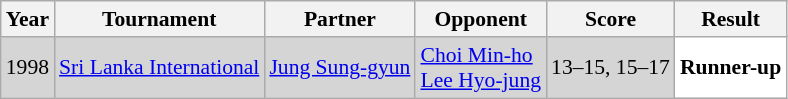<table class="sortable wikitable" style="font-size: 90%;">
<tr>
<th>Year</th>
<th>Tournament</th>
<th>Partner</th>
<th>Opponent</th>
<th>Score</th>
<th>Result</th>
</tr>
<tr style="background:#D5D5D5">
<td align="center">1998</td>
<td align="left"><a href='#'>Sri Lanka International</a></td>
<td align="left"> <a href='#'>Jung Sung-gyun</a></td>
<td align="left"> <a href='#'>Choi Min-ho</a> <br>  <a href='#'>Lee Hyo-jung</a></td>
<td align="left">13–15, 15–17</td>
<td style="text-align:left; background:white"> <strong>Runner-up</strong></td>
</tr>
</table>
